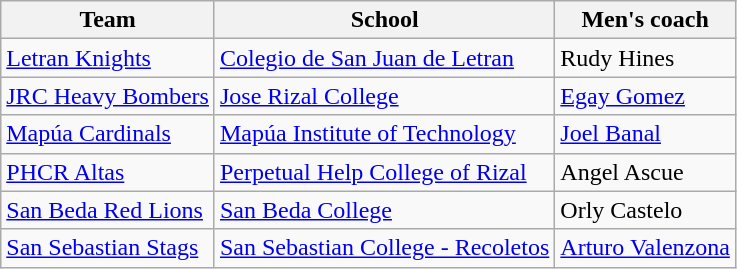<table class=wikitable>
<tr>
<th>Team</th>
<th>School</th>
<th>Men's coach</th>
</tr>
<tr>
<td><a href='#'>Letran Knights</a></td>
<td><a href='#'>Colegio de San Juan de Letran</a></td>
<td>Rudy Hines</td>
</tr>
<tr>
<td><a href='#'>JRC Heavy Bombers</a></td>
<td><a href='#'>Jose Rizal College</a></td>
<td><a href='#'>Egay Gomez</a></td>
</tr>
<tr>
<td><a href='#'>Mapúa Cardinals</a></td>
<td><a href='#'>Mapúa Institute of Technology</a></td>
<td><a href='#'>Joel Banal</a></td>
</tr>
<tr>
<td><a href='#'>PHCR Altas</a></td>
<td><a href='#'>Perpetual Help College of Rizal</a></td>
<td>Angel Ascue</td>
</tr>
<tr>
<td><a href='#'>San Beda Red Lions</a></td>
<td><a href='#'>San Beda College</a></td>
<td>Orly Castelo</td>
</tr>
<tr>
<td><a href='#'>San Sebastian Stags</a></td>
<td><a href='#'>San Sebastian College - Recoletos</a></td>
<td><a href='#'>Arturo Valenzona</a></td>
</tr>
</table>
